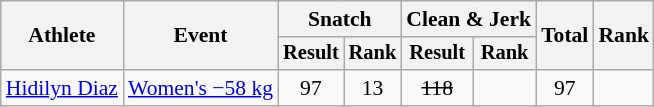<table class="wikitable" style="font-size:90%">
<tr>
<th rowspan="2">Athlete</th>
<th rowspan="2">Event</th>
<th colspan="2">Snatch</th>
<th colspan="2">Clean & Jerk</th>
<th rowspan="2">Total</th>
<th rowspan="2">Rank</th>
</tr>
<tr style="font-size:95%">
<th>Result</th>
<th>Rank</th>
<th>Result</th>
<th>Rank</th>
</tr>
<tr align=center>
<td align=left><a href='#'>Hidilyn Diaz</a></td>
<td align=left><a href='#'>Women's −58 kg</a></td>
<td>97</td>
<td>13</td>
<td><s>118</s></td>
<td></td>
<td>97</td>
<td></td>
</tr>
</table>
